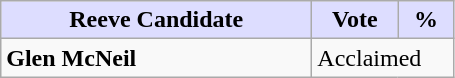<table class="wikitable">
<tr>
<th style="background:#ddf; width:200px;">Reeve Candidate</th>
<th style="background:#ddf; width:50px;">Vote</th>
<th style="background:#ddf; width:30px;">%</th>
</tr>
<tr>
<td><strong>Glen McNeil</strong></td>
<td colspan="2">Acclaimed</td>
</tr>
</table>
